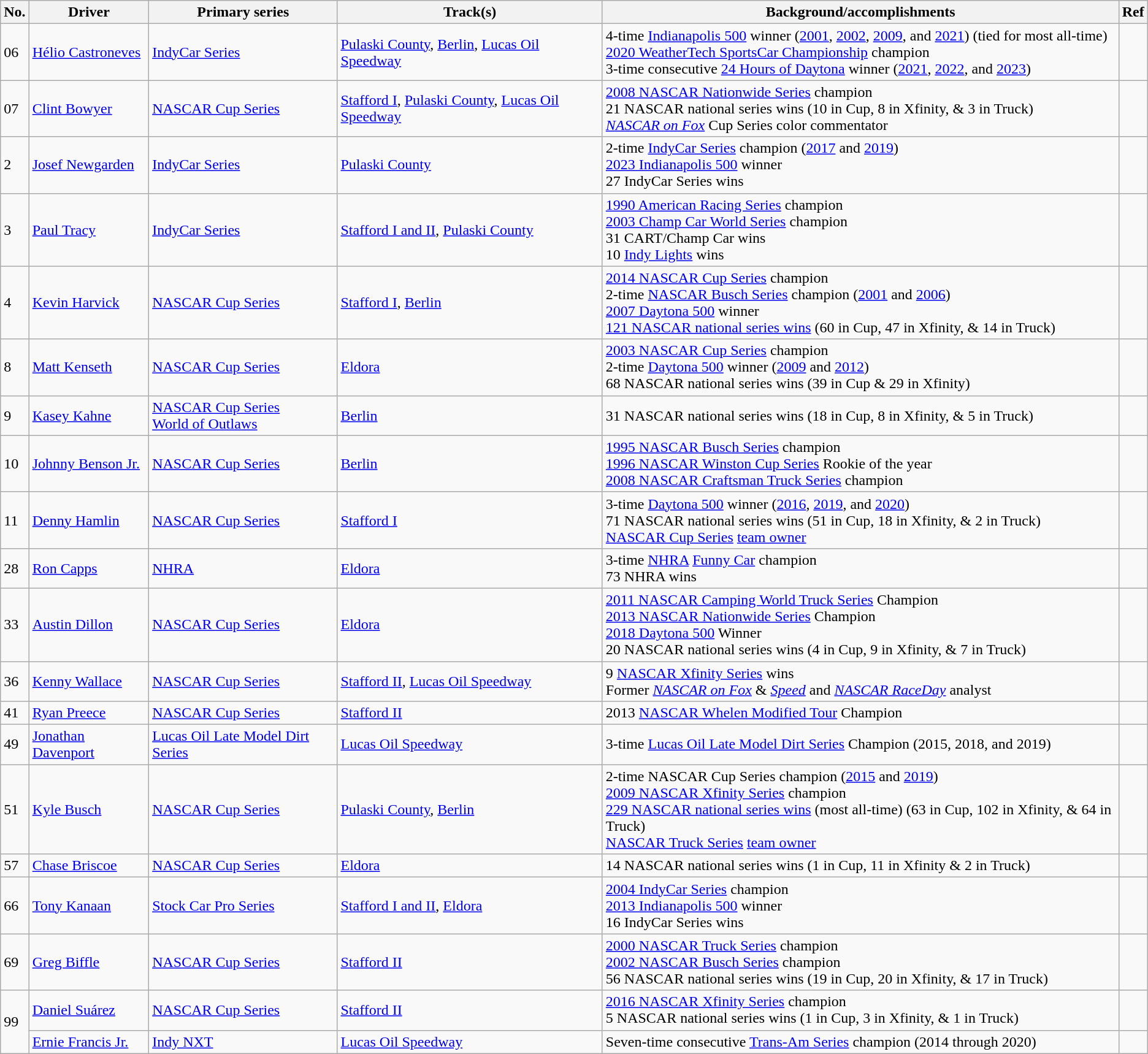<table class="wikitable">
<tr>
<th>No.</th>
<th>Driver</th>
<th>Primary series</th>
<th>Track(s)</th>
<th>Background/accomplishments</th>
<th>Ref</th>
</tr>
<tr>
<td>06</td>
<td> <a href='#'>Hélio Castroneves</a></td>
<td><a href='#'>IndyCar Series</a></td>
<td><a href='#'>Pulaski County</a>, <a href='#'>Berlin</a>, <a href='#'>Lucas Oil Speedway</a></td>
<td>4-time <a href='#'>Indianapolis 500</a> winner (<a href='#'>2001</a>, <a href='#'>2002</a>, <a href='#'>2009</a>, and <a href='#'>2021</a>) (tied for most all-time) <br> <a href='#'>2020 WeatherTech SportsCar Championship</a> champion <br> 3-time consecutive <a href='#'>24 Hours of Daytona</a> winner (<a href='#'>2021</a>, <a href='#'>2022</a>, and <a href='#'>2023</a>)</td>
<td></td>
</tr>
<tr>
<td>07</td>
<td> <a href='#'>Clint Bowyer</a></td>
<td><a href='#'>NASCAR Cup Series</a></td>
<td><a href='#'>Stafford I</a>, <a href='#'>Pulaski County</a>, <a href='#'>Lucas Oil Speedway</a></td>
<td><a href='#'>2008 NASCAR Nationwide Series</a> champion <br> 21 NASCAR national series wins (10 in Cup, 8 in Xfinity, & 3 in Truck) <br> <em><a href='#'>NASCAR on Fox</a></em> Cup Series color commentator</td>
<td></td>
</tr>
<tr>
<td>2</td>
<td> <a href='#'>Josef Newgarden</a></td>
<td><a href='#'>IndyCar Series</a></td>
<td><a href='#'>Pulaski County</a></td>
<td>2-time <a href='#'>IndyCar Series</a> champion (<a href='#'>2017</a> and <a href='#'>2019</a>) <br> <a href='#'>2023 Indianapolis 500</a> winner <br> 27 IndyCar Series wins</td>
<td></td>
</tr>
<tr>
<td>3</td>
<td> <a href='#'>Paul Tracy</a></td>
<td><a href='#'>IndyCar Series</a></td>
<td><a href='#'>Stafford I and II</a>, <a href='#'>Pulaski County</a></td>
<td><a href='#'>1990 American Racing Series</a> champion <br> <a href='#'>2003 Champ Car World Series</a> champion <br> 31 CART/Champ Car wins <br> 10 <a href='#'>Indy Lights</a> wins</td>
<td></td>
</tr>
<tr>
<td>4</td>
<td> <a href='#'>Kevin Harvick</a></td>
<td><a href='#'>NASCAR Cup Series</a></td>
<td><a href='#'>Stafford I</a>, <a href='#'>Berlin</a></td>
<td><a href='#'>2014 NASCAR Cup Series</a> champion <br> 2-time <a href='#'>NASCAR Busch Series</a> champion (<a href='#'>2001</a> and <a href='#'>2006</a>) <br> <a href='#'>2007 Daytona 500</a> winner <br> <a href='#'>121 NASCAR national series wins</a> (60 in Cup, 47 in Xfinity, & 14 in Truck)</td>
<td></td>
</tr>
<tr>
<td>8</td>
<td> <a href='#'>Matt Kenseth</a></td>
<td><a href='#'>NASCAR Cup Series</a></td>
<td><a href='#'>Eldora</a></td>
<td><a href='#'>2003 NASCAR Cup Series</a> champion <br> 2-time <a href='#'>Daytona 500</a> winner (<a href='#'>2009</a> and <a href='#'>2012</a>) <br> 68 NASCAR national series wins (39 in Cup & 29 in Xfinity)</td>
<td></td>
</tr>
<tr>
<td>9</td>
<td> <a href='#'>Kasey Kahne</a></td>
<td><a href='#'>NASCAR Cup Series</a> <br> <a href='#'>World of Outlaws</a></td>
<td><a href='#'>Berlin</a></td>
<td>31 NASCAR national series wins (18 in Cup, 8 in Xfinity, & 5 in Truck)</td>
<td></td>
</tr>
<tr>
<td>10</td>
<td> <a href='#'>Johnny Benson Jr.</a></td>
<td><a href='#'>NASCAR Cup Series</a></td>
<td><a href='#'>Berlin</a></td>
<td><a href='#'>1995 NASCAR Busch Series</a> champion<br><a href='#'>1996 NASCAR Winston Cup Series</a> Rookie of the year<br><a href='#'>2008 NASCAR Craftsman Truck Series</a> champion</td>
<td></td>
</tr>
<tr>
<td>11</td>
<td> <a href='#'>Denny Hamlin</a></td>
<td><a href='#'>NASCAR Cup Series</a></td>
<td><a href='#'>Stafford I</a></td>
<td>3-time <a href='#'>Daytona 500</a> winner (<a href='#'>2016</a>, <a href='#'>2019</a>, and <a href='#'>2020</a>) <br> 71 NASCAR national series wins (51 in Cup, 18 in Xfinity, & 2 in Truck) <br> <a href='#'>NASCAR Cup Series</a> <a href='#'>team owner</a></td>
<td></td>
</tr>
<tr>
<td>28</td>
<td> <a href='#'>Ron Capps</a></td>
<td><a href='#'>NHRA</a></td>
<td><a href='#'>Eldora</a></td>
<td>3-time <a href='#'>NHRA</a> <a href='#'>Funny Car</a> champion <br> 73 NHRA wins</td>
<td></td>
</tr>
<tr>
<td>33</td>
<td> <a href='#'>Austin Dillon</a></td>
<td><a href='#'>NASCAR Cup Series</a></td>
<td><a href='#'>Eldora</a></td>
<td><a href='#'>2011 NASCAR Camping World Truck Series</a> Champion <br> <a href='#'>2013 NASCAR Nationwide Series</a> Champion <br> <a href='#'>2018 Daytona 500</a> Winner <br> 20 NASCAR national series wins (4 in Cup, 9 in Xfinity, & 7 in Truck)</td>
<td></td>
</tr>
<tr>
<td>36</td>
<td> <a href='#'>Kenny Wallace</a></td>
<td><a href='#'>NASCAR Cup Series</a></td>
<td><a href='#'>Stafford II</a>, <a href='#'>Lucas Oil Speedway</a></td>
<td>9 <a href='#'>NASCAR Xfinity Series</a> wins <br> Former <em><a href='#'>NASCAR on Fox</a></em> & <em><a href='#'>Speed</a></em> and <em><a href='#'>NASCAR RaceDay</a></em> analyst</td>
<td></td>
</tr>
<tr>
<td>41</td>
<td> <a href='#'>Ryan Preece</a></td>
<td><a href='#'>NASCAR Cup Series</a></td>
<td><a href='#'>Stafford II</a></td>
<td>2013 <a href='#'>NASCAR Whelen Modified Tour</a> Champion</td>
<td></td>
</tr>
<tr>
<td>49</td>
<td> <a href='#'>Jonathan Davenport</a></td>
<td><a href='#'>Lucas Oil Late Model Dirt Series</a></td>
<td><a href='#'>Lucas Oil Speedway</a></td>
<td>3-time <a href='#'>Lucas Oil Late Model Dirt Series</a> Champion (2015, 2018, and 2019)</td>
<td></td>
</tr>
<tr>
<td>51</td>
<td> <a href='#'>Kyle Busch</a></td>
<td><a href='#'>NASCAR Cup Series</a></td>
<td><a href='#'>Pulaski County</a>, <a href='#'>Berlin</a></td>
<td>2-time NASCAR Cup Series champion (<a href='#'>2015</a> and <a href='#'>2019</a>) <br> <a href='#'>2009 NASCAR Xfinity Series</a> champion <br> <a href='#'>229 NASCAR national series wins</a> (most all-time) (63 in Cup, 102 in Xfinity, & 64 in Truck) <br> <a href='#'>NASCAR Truck Series</a> <a href='#'>team owner</a></td>
<td></td>
</tr>
<tr>
<td>57</td>
<td> <a href='#'>Chase Briscoe</a></td>
<td><a href='#'>NASCAR Cup Series</a></td>
<td><a href='#'>Eldora</a></td>
<td>14 NASCAR national series wins (1 in Cup, 11 in Xfinity & 2 in Truck)</td>
<td></td>
</tr>
<tr>
<td>66</td>
<td> <a href='#'>Tony Kanaan</a></td>
<td><a href='#'>Stock Car Pro Series</a></td>
<td><a href='#'>Stafford I and II</a>, <a href='#'>Eldora</a></td>
<td><a href='#'>2004 IndyCar Series</a> champion <br> <a href='#'>2013 Indianapolis 500</a> winner <br> 16 IndyCar Series wins</td>
<td></td>
</tr>
<tr>
<td>69</td>
<td> <a href='#'>Greg Biffle</a></td>
<td><a href='#'>NASCAR Cup Series</a></td>
<td><a href='#'>Stafford II</a></td>
<td><a href='#'>2000 NASCAR Truck Series</a> champion <br> <a href='#'>2002 NASCAR Busch Series</a> champion <br> 56 NASCAR national series wins (19 in Cup, 20 in Xfinity, & 17 in Truck)</td>
<td></td>
</tr>
<tr>
<td rowspan=2>99</td>
<td> <a href='#'>Daniel Suárez</a></td>
<td><a href='#'>NASCAR Cup Series</a></td>
<td><a href='#'>Stafford II</a></td>
<td><a href='#'>2016 NASCAR Xfinity Series</a> champion <br> 5 NASCAR national series wins (1 in Cup, 3 in Xfinity, & 1 in Truck)</td>
<td></td>
</tr>
<tr>
<td> <a href='#'>Ernie Francis Jr.</a></td>
<td><a href='#'>Indy NXT</a></td>
<td><a href='#'>Lucas Oil Speedway</a></td>
<td>Seven-time consecutive <a href='#'>Trans-Am Series</a> champion (2014 through 2020)</td>
<td></td>
</tr>
</table>
